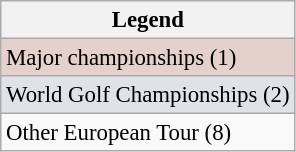<table class="wikitable" style="font-size:95%;">
<tr>
<th>Legend</th>
</tr>
<tr style="background:#e5d1cb;">
<td>Major championships (1)</td>
</tr>
<tr style="background:#dfe2e9;">
<td>World Golf Championships (2)</td>
</tr>
<tr>
<td>Other European Tour (8)</td>
</tr>
</table>
